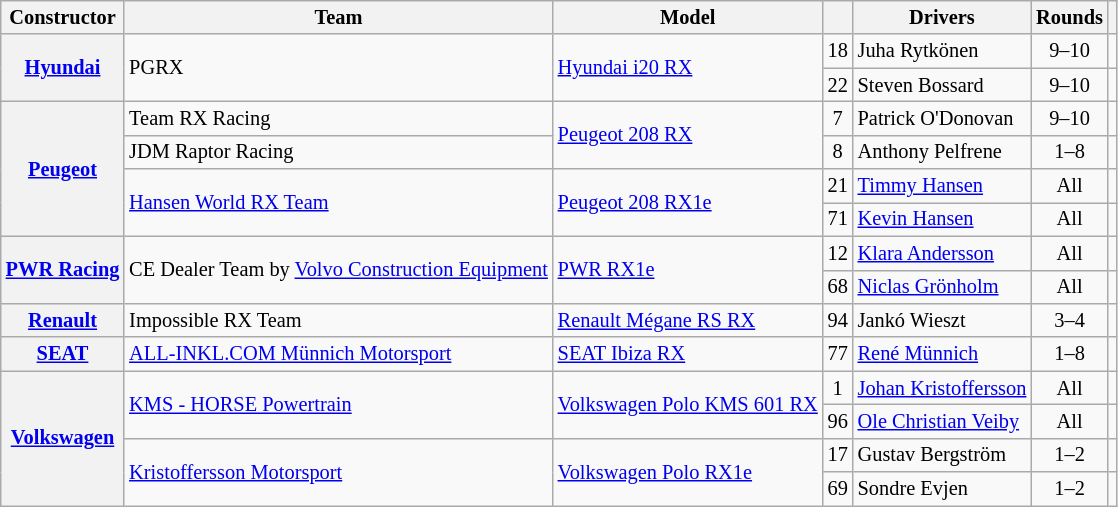<table class="wikitable" style="font-size:85%;">
<tr>
<th>Constructor</th>
<th>Team</th>
<th>Model</th>
<th></th>
<th>Drivers</th>
<th>Rounds</th>
<th></th>
</tr>
<tr>
<th rowspan="2"><a href='#'>Hyundai</a></th>
<td rowspan="2"> PGRX</td>
<td rowspan="2"><a href='#'>Hyundai i20 RX</a></td>
<td align="center">18</td>
<td> Juha Rytkönen</td>
<td align="center">9–10</td>
<td align="center"></td>
</tr>
<tr>
<td align="center">22</td>
<td> Steven Bossard</td>
<td align="center">9–10</td>
<td align="center"></td>
</tr>
<tr>
<th rowspan="4"><a href='#'>Peugeot</a></th>
<td> Team RX Racing</td>
<td rowspan="2"><a href='#'>Peugeot 208 RX</a></td>
<td align="center">7</td>
<td> Patrick O'Donovan</td>
<td align="center">9–10</td>
<td align="center"></td>
</tr>
<tr>
<td> JDM Raptor Racing</td>
<td align="center">8</td>
<td> Anthony Pelfrene</td>
<td align="center">1–8</td>
<td align="center"></td>
</tr>
<tr>
<td rowspan="2"> <a href='#'>Hansen World RX Team</a></td>
<td rowspan="2"><a href='#'>Peugeot 208 RX1e</a></td>
<td align="center">21</td>
<td> <a href='#'>Timmy Hansen</a></td>
<td align="center">All</td>
<td align="center"></td>
</tr>
<tr>
<td align="center">71</td>
<td> <a href='#'>Kevin Hansen</a></td>
<td align="center">All</td>
<td align="center"></td>
</tr>
<tr>
<th rowspan="2"><a href='#'>PWR Racing</a></th>
<td rowspan="2"> CE Dealer Team by <a href='#'>Volvo Construction Equipment</a></td>
<td rowspan="2"><a href='#'>PWR RX1e</a></td>
<td align="center">12</td>
<td> <a href='#'>Klara Andersson</a></td>
<td align="center">All</td>
<td align="center"></td>
</tr>
<tr>
<td align="center">68</td>
<td> <a href='#'>Niclas Grönholm</a></td>
<td align="center">All</td>
<td align="center"></td>
</tr>
<tr>
<th><a href='#'>Renault</a></th>
<td> Impossible RX Team</td>
<td><a href='#'>Renault Mégane RS RX</a></td>
<td align="center">94</td>
<td> Jankó Wieszt</td>
<td align="center">3–4</td>
<td align="center"></td>
</tr>
<tr>
<th><a href='#'>SEAT</a></th>
<td> <a href='#'>ALL-INKL.COM Münnich Motorsport</a></td>
<td><a href='#'>SEAT Ibiza RX</a></td>
<td align="center">77</td>
<td> <a href='#'>René Münnich</a></td>
<td align="center">1–8</td>
<td align="center"></td>
</tr>
<tr>
<th rowspan="4"><a href='#'>Volkswagen</a></th>
<td rowspan="2"> <a href='#'>KMS - HORSE Powertrain</a></td>
<td rowspan="2"><a href='#'>Volkswagen Polo KMS 601 RX</a></td>
<td align="center">1</td>
<td> <a href='#'>Johan Kristoffersson</a></td>
<td align="center">All</td>
<td align="center"></td>
</tr>
<tr>
<td align="center">96</td>
<td> <a href='#'>Ole Christian Veiby</a></td>
<td align="center">All</td>
<td align="center"></td>
</tr>
<tr>
<td rowspan="2"> <a href='#'>Kristoffersson Motorsport</a></td>
<td rowspan="2"><a href='#'>Volkswagen Polo RX1e</a></td>
<td align="center">17</td>
<td> Gustav Bergström</td>
<td align="center">1–2</td>
<td align="center"></td>
</tr>
<tr>
<td align="center">69</td>
<td> Sondre Evjen</td>
<td align="center">1–2</td>
<td align="center"></td>
</tr>
</table>
